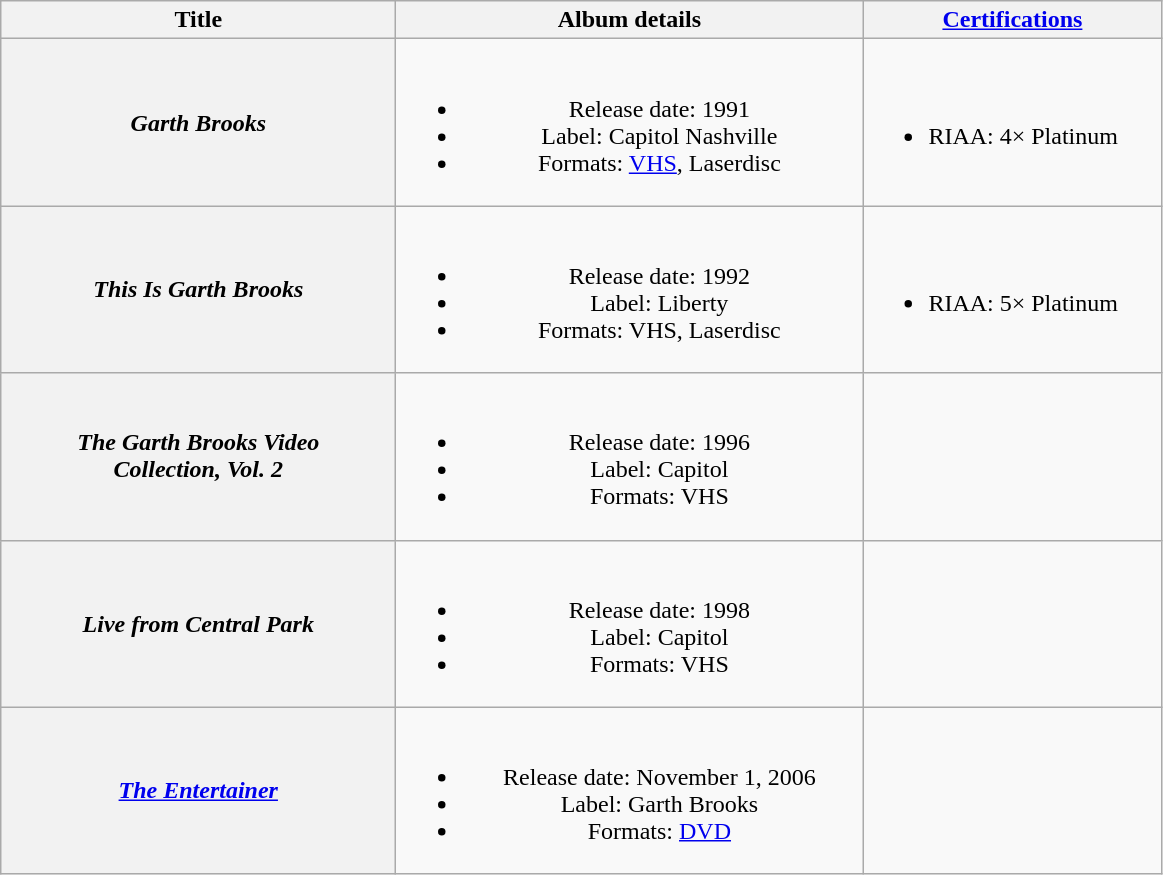<table class="wikitable plainrowheaders" style="text-align:center;">
<tr>
<th style="width:16em;">Title</th>
<th style="width:19em;">Album details</th>
<th style="width:12em;"><a href='#'>Certifications</a><br></th>
</tr>
<tr>
<th scope="row"><em>Garth Brooks</em></th>
<td><br><ul><li>Release date: 1991</li><li>Label: Capitol Nashville</li><li>Formats: <a href='#'>VHS</a>, Laserdisc</li></ul></td>
<td align="left"><br><ul><li>RIAA: 4× Platinum</li></ul></td>
</tr>
<tr>
<th scope="row"><em>This Is Garth Brooks</em></th>
<td><br><ul><li>Release date: 1992</li><li>Label: Liberty</li><li>Formats: VHS, Laserdisc</li></ul></td>
<td align="left"><br><ul><li>RIAA: 5× Platinum</li></ul></td>
</tr>
<tr>
<th scope="row"><em>The Garth Brooks Video<br>Collection, Vol. 2</em></th>
<td><br><ul><li>Release date: 1996</li><li>Label: Capitol</li><li>Formats: VHS</li></ul></td>
<td></td>
</tr>
<tr>
<th scope="row"><em>Live from Central Park</em></th>
<td><br><ul><li>Release date: 1998</li><li>Label: Capitol</li><li>Formats: VHS</li></ul></td>
<td></td>
</tr>
<tr>
<th scope="row"><em><a href='#'>The Entertainer</a></em></th>
<td><br><ul><li>Release date: November 1, 2006</li><li>Label: Garth Brooks</li><li>Formats: <a href='#'>DVD</a></li></ul></td>
<td></td>
</tr>
</table>
